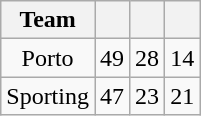<table class=" wikitable" style="text-align:center">
<tr>
<th>Team</th>
<th></th>
<th></th>
<th></th>
</tr>
<tr>
<td>Porto</td>
<td>49</td>
<td>28</td>
<td>14</td>
</tr>
<tr>
<td>Sporting</td>
<td>47</td>
<td>23</td>
<td>21</td>
</tr>
</table>
